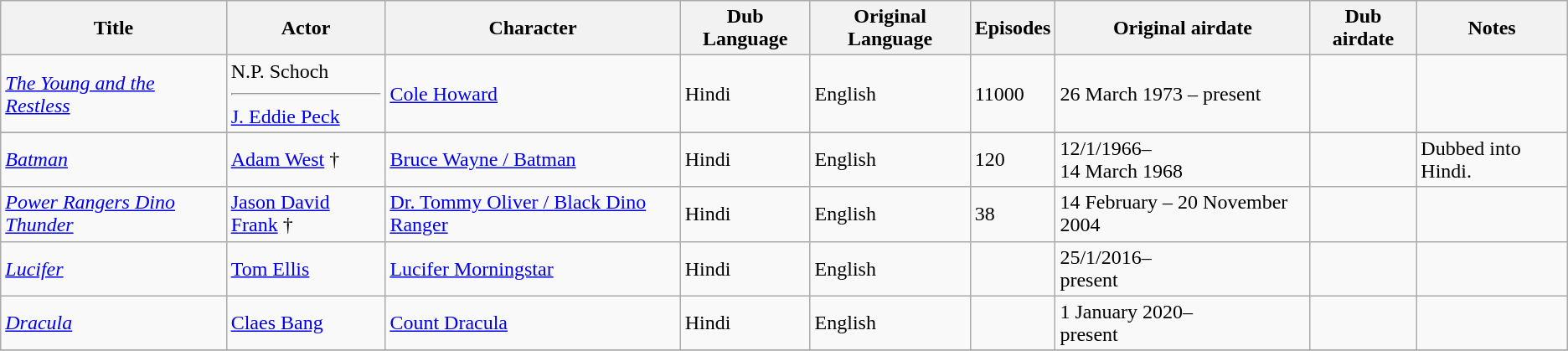<table class="wikitable">
<tr>
<th>Title</th>
<th>Actor</th>
<th>Character</th>
<th>Dub Language</th>
<th>Original Language</th>
<th>Episodes</th>
<th>Original airdate</th>
<th>Dub airdate</th>
<th>Notes</th>
</tr>
<tr>
<td><em><a href='#'>The Young and the Restless</a></em></td>
<td>N.P. Schoch<hr><a href='#'>J. Eddie Peck</a></td>
<td><a href='#'>Cole Howard</a></td>
<td>Hindi</td>
<td>English</td>
<td>11000</td>
<td>26 March 1973 – present</td>
<td></td>
<td></td>
</tr>
<tr>
</tr>
<tr>
<td><em><a href='#'>Batman</a></em></td>
<td><a href='#'>Adam West</a> †</td>
<td><a href='#'>Bruce Wayne / Batman</a></td>
<td>Hindi</td>
<td>English</td>
<td>120</td>
<td>12/1/1966–<br>14 March 1968</td>
<td></td>
<td>Dubbed into Hindi.</td>
</tr>
<tr>
<td><em><a href='#'>Power Rangers Dino Thunder</a></em></td>
<td><a href='#'>Jason David Frank</a> †</td>
<td><a href='#'>Dr. Tommy Oliver / Black Dino Ranger</a></td>
<td>Hindi</td>
<td>English</td>
<td>38</td>
<td>14 February – 20 November 2004</td>
<td></td>
<td></td>
</tr>
<tr>
<td><em><a href='#'>Lucifer</a></em></td>
<td><a href='#'>Tom Ellis</a></td>
<td><a href='#'>Lucifer Morningstar</a></td>
<td>Hindi</td>
<td>English</td>
<td></td>
<td>25/1/2016–<br>present</td>
<td></td>
<td></td>
</tr>
<tr>
<td><em><a href='#'>Dracula</a></em></td>
<td><a href='#'>Claes Bang</a></td>
<td><a href='#'>Count Dracula</a></td>
<td>Hindi</td>
<td>English</td>
<td></td>
<td>1 January 2020–<br>present</td>
<td></td>
<td></td>
</tr>
<tr>
</tr>
</table>
